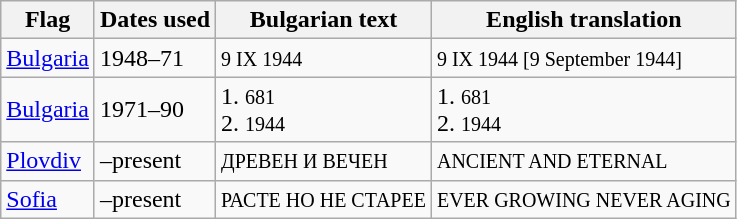<table class="wikitable sortable noresize">
<tr>
<th>Flag</th>
<th>Dates used</th>
<th>Bulgarian text</th>
<th>English translation</th>
</tr>
<tr>
<td> <a href='#'>Bulgaria</a></td>
<td>1948–71</td>
<td><small>9 IX 1944</small></td>
<td><small>9 IX 1944 [9 September 1944]</small></td>
</tr>
<tr>
<td> <a href='#'>Bulgaria</a></td>
<td>1971–90</td>
<td>1. <small>681</small><br>2. <small>1944</small></td>
<td>1. <small>681</small><br>2. <small>1944</small></td>
</tr>
<tr>
<td> <a href='#'>Plovdiv</a></td>
<td>–present</td>
<td><small>ДРЕВЕН И ВЕЧЕН</small></td>
<td><small>ANCIENT AND ETERNAL</small></td>
</tr>
<tr>
<td> <a href='#'>Sofia</a></td>
<td>–present</td>
<td><small>РАСТЕ НО НЕ СТАРEЕ</small></td>
<td><small>EVER GROWING NEVER AGING</small></td>
</tr>
</table>
